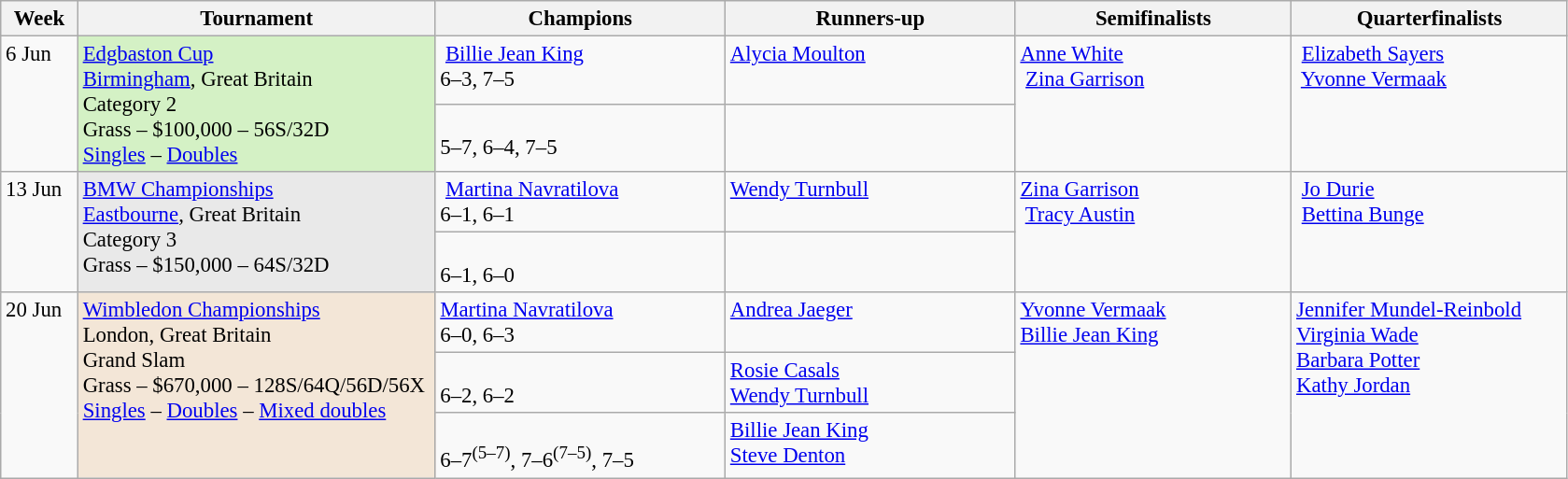<table class=wikitable style=font-size:95%>
<tr>
<th style="width:48px;">Week</th>
<th style="width:248px;">Tournament</th>
<th style="width:200px;">Champions</th>
<th style="width:200px;">Runners-up</th>
<th style="width:190px;">Semifinalists</th>
<th style="width:190px;">Quarterfinalists</th>
</tr>
<tr valign="top">
<td rowspan=2>6 Jun</td>
<td rowspan=2 style="background:#d4f1c5;"><a href='#'>Edgbaston Cup</a><br> <a href='#'>Birmingham</a>, Great Britain<br>Category 2 <br>Grass – $100,000 – 56S/32D <br><a href='#'>Singles</a> – <a href='#'>Doubles</a></td>
<td> <a href='#'>Billie Jean King</a><br>6–3, 7–5</td>
<td> <a href='#'>Alycia Moulton</a></td>
<td rowspan=2> <a href='#'>Anne White</a><br> <a href='#'>Zina Garrison</a><br></td>
<td rowspan=2> <a href='#'>Elizabeth Sayers</a><br> <a href='#'>Yvonne Vermaak</a><br> <br></td>
</tr>
<tr valign="top">
<td><br> 5–7, 6–4, 7–5</td>
<td></td>
</tr>
<tr valign="top">
<td rowspan=2>13 Jun</td>
<td rowspan=2 style="background:#e9e9e9;"><a href='#'>BMW Championships</a><br> <a href='#'>Eastbourne</a>, Great Britain<br>Category 3 <br>Grass – $150,000 – 64S/32D</td>
<td> <a href='#'>Martina Navratilova</a><br>6–1, 6–1</td>
<td> <a href='#'>Wendy Turnbull</a></td>
<td rowspan=2> <a href='#'>Zina Garrison</a><br> <a href='#'>Tracy Austin</a><br></td>
<td rowspan=2> <a href='#'>Jo Durie</a><br> <a href='#'>Bettina Bunge</a><br> <br></td>
</tr>
<tr valign="top">
<td><br> 6–1, 6–0</td>
<td></td>
</tr>
<tr valign=top>
<td rowspan=3>20 Jun</td>
<td rowspan=3 style="background:#F3E6D7;"><a href='#'>Wimbledon Championships</a><br> London, Great Britain <br>Grand Slam<br>Grass – $670,000 – 128S/64Q/56D/56X <br><a href='#'>Singles</a> – <a href='#'>Doubles</a> – <a href='#'>Mixed doubles</a></td>
<td> <a href='#'>Martina Navratilova</a> <br>6–0, 6–3</td>
<td> <a href='#'>Andrea Jaeger</a></td>
<td rowspan=3> <a href='#'>Yvonne Vermaak</a> <br> <a href='#'>Billie Jean King</a> <br></td>
<td rowspan=3> <a href='#'>Jennifer Mundel-Reinbold</a> <br> <a href='#'>Virginia Wade</a><br>  <a href='#'>Barbara Potter</a> <br> <a href='#'>Kathy Jordan</a><br></td>
</tr>
<tr valign="top">
<td> <br>6–2, 6–2</td>
<td> <a href='#'>Rosie Casals</a><br>  <a href='#'>Wendy Turnbull</a></td>
</tr>
<tr valign="top">
<td> <br>6–7<sup>(5–7)</sup>, 7–6<sup>(7–5)</sup>, 7–5</td>
<td> <a href='#'>Billie Jean King</a><br>  <a href='#'>Steve Denton</a></td>
</tr>
</table>
